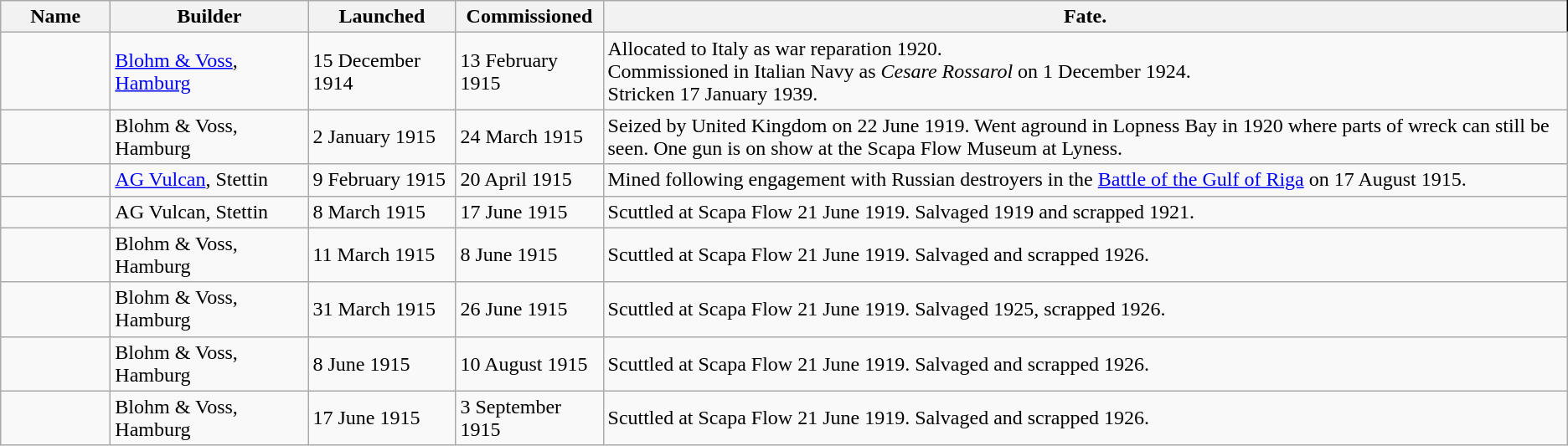<table class="wikitable">
<tr>
<th width="80px">Name</th>
<th width="150px">Builder</th>
<th width="110px">Launched</th>
<th width="110px">Commissioned</th>
<th style="border-right:1px solid black";>Fate.</th>
</tr>
<tr>
<td></td>
<td><a href='#'>Blohm & Voss</a>, <a href='#'>Hamburg</a></td>
<td>15 December 1914</td>
<td>13 February 1915</td>
<td>Allocated to Italy as war reparation 1920.<br> Commissioned in Italian Navy as <em>Cesare Rossarol</em> on 1 December 1924.<br> Stricken 17 January 1939.</td>
</tr>
<tr>
<td></td>
<td>Blohm & Voss, Hamburg</td>
<td>2 January 1915</td>
<td>24 March 1915</td>
<td>Seized by United Kingdom on 22 June 1919. Went aground in Lopness Bay in 1920 where parts of wreck can still be seen. One gun is on show at the Scapa Flow Museum at Lyness.</td>
</tr>
<tr>
<td></td>
<td><a href='#'>AG Vulcan</a>, Stettin</td>
<td>9 February 1915</td>
<td>20 April 1915</td>
<td>Mined following engagement with Russian destroyers in the <a href='#'>Battle of the Gulf of Riga</a> on 17 August 1915.</td>
</tr>
<tr>
<td></td>
<td>AG Vulcan, Stettin</td>
<td>8 March 1915</td>
<td>17 June 1915</td>
<td>Scuttled at Scapa Flow 21 June 1919. Salvaged 1919 and scrapped 1921.</td>
</tr>
<tr>
<td></td>
<td>Blohm & Voss, Hamburg</td>
<td>11 March 1915</td>
<td>8 June 1915</td>
<td>Scuttled at Scapa Flow 21 June 1919. Salvaged and scrapped 1926.</td>
</tr>
<tr>
<td></td>
<td>Blohm & Voss, Hamburg</td>
<td>31 March 1915</td>
<td>26 June 1915</td>
<td>Scuttled at Scapa Flow 21 June 1919. Salvaged 1925, scrapped 1926.</td>
</tr>
<tr>
<td></td>
<td>Blohm & Voss, Hamburg</td>
<td>8 June 1915</td>
<td>10 August 1915</td>
<td>Scuttled at Scapa Flow 21 June 1919. Salvaged and scrapped 1926.</td>
</tr>
<tr>
<td></td>
<td>Blohm & Voss, Hamburg</td>
<td>17 June 1915</td>
<td>3 September 1915</td>
<td>Scuttled at Scapa Flow 21 June 1919. Salvaged and scrapped 1926.</td>
</tr>
</table>
